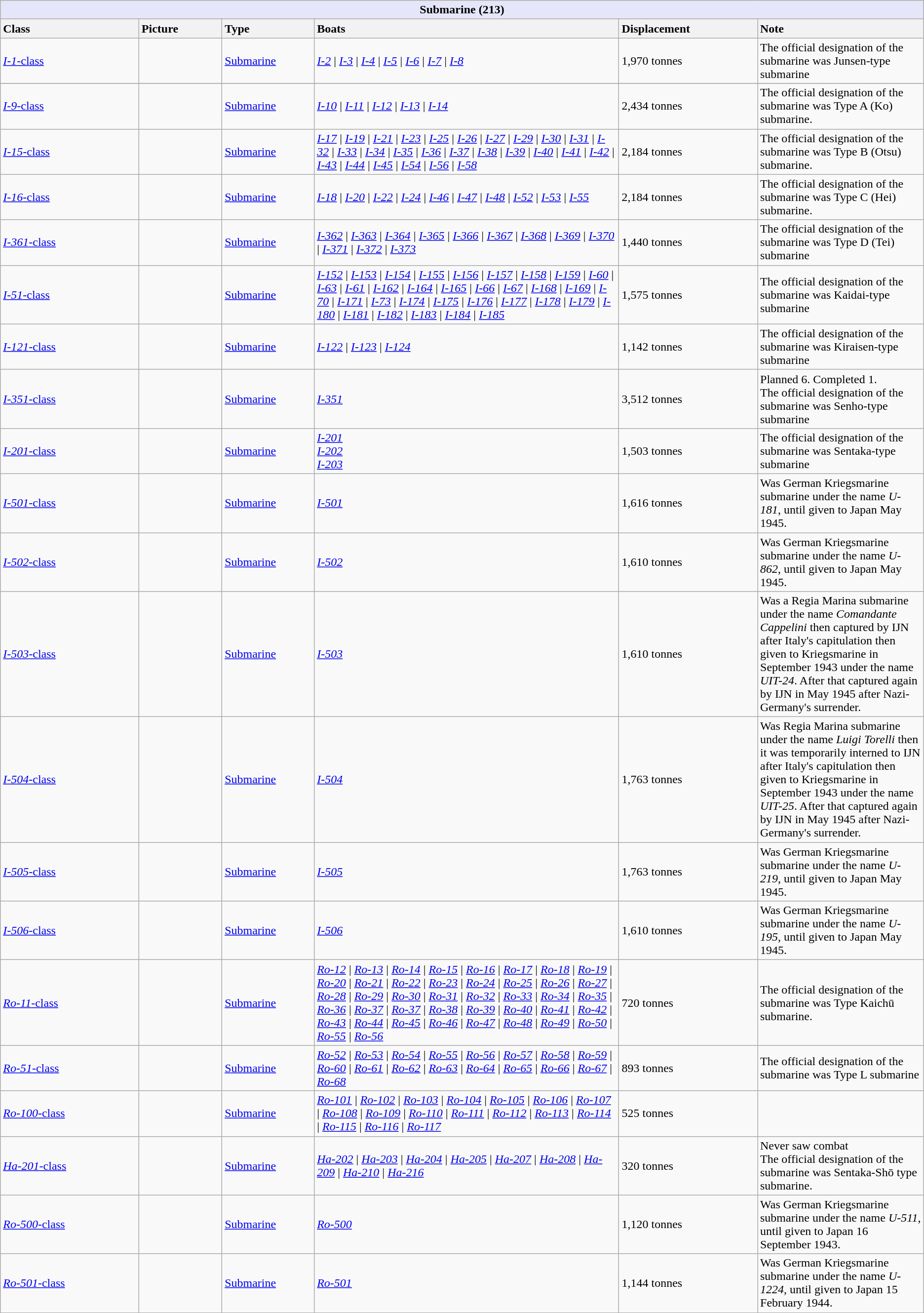<table class="wikitable ">
<tr>
<th colspan="6" style="background: lavender;">Submarine (213)</th>
</tr>
<tr>
<th style="text-align:left; width:15%;">Class</th>
<th style="text-align:left; width:9%;">Picture</th>
<th style="text-align:left; width:10%;">Type</th>
<th style="text-align:left; width:33%;">Boats</th>
<th style="text-align:left; width:15%;">Displacement</th>
<th style="text-align:left; width:20%;">Note</th>
</tr>
<tr>
<td><a href='#'><em>I-1</em>-class</a></td>
<td></td>
<td><a href='#'>Submarine</a></td>
<td><a href='#'><em>I-2</em></a> |  <a href='#'><em>I-3</em></a> |  <a href='#'><em>I-4</em></a> |  <a href='#'><em>I-5</em></a> |  <a href='#'><em>I-6</em></a> |  <a href='#'><em>I-7</em></a> |  <a href='#'><em>I-8</em></a></td>
<td>1,970 tonnes</td>
<td>The official designation of the submarine was Junsen-type submarine</td>
</tr>
<tr>
</tr>
<tr>
<td><a href='#'><em>I-9</em>-class</a></td>
<td></td>
<td><a href='#'>Submarine</a></td>
<td><a href='#'><em>I-10</em></a> |  <a href='#'><em>I-11</em></a> |  <a href='#'><em>I-12</em></a> |  <a href='#'><em>I-13</em></a> |  <a href='#'><em>I-14</em></a></td>
<td>2,434 tonnes</td>
<td>The official designation of the submarine was Type A (Ko) submarine.</td>
</tr>
<tr>
<td><a href='#'><em>I-15</em>-class</a></td>
<td></td>
<td><a href='#'>Submarine</a></td>
<td><a href='#'><em>I-17</em></a> |  <a href='#'><em>I-19</em></a> |  <a href='#'><em>I-21</em></a> |  <a href='#'><em>I-23</em></a> |  <a href='#'><em>I-25</em></a> |  <a href='#'><em>I-26</em></a> |  <a href='#'><em>I-27</em></a> |  <a href='#'><em>I-29</em></a> |  <a href='#'><em>I-30</em></a> |  <a href='#'><em>I-31</em></a> |  <a href='#'><em>I-32</em></a> |  <a href='#'><em>I-33</em></a> |  <a href='#'><em>I-34</em></a> |  <a href='#'><em>I-35</em></a> |  <a href='#'><em>I-36</em></a> |  <a href='#'><em>I-37</em></a> |  <a href='#'><em>I-38</em></a> |  <a href='#'><em>I-39</em></a> |  <a href='#'><em>I-40</em></a> |  <a href='#'><em>I-41</em></a> |  <a href='#'><em>I-42</em></a> |  <a href='#'><em>I-43</em></a> |  <a href='#'><em>I-44</em></a> |  <a href='#'><em>I-45</em></a> |  <a href='#'><em>I-54</em></a> |  <a href='#'><em>I-56</em></a> |  <a href='#'><em>I-58</em></a></td>
<td>2,184 tonnes</td>
<td>The official designation of the submarine was Type B (Otsu) submarine.</td>
</tr>
<tr>
<td><a href='#'><em>I-16</em>-class</a></td>
<td></td>
<td><a href='#'>Submarine</a></td>
<td><a href='#'><em>I-18</em></a> |  <a href='#'><em>I-20</em></a> |  <a href='#'><em>I-22</em></a> |  <a href='#'><em>I-24</em></a> |  <a href='#'><em>I-46</em></a> |  <a href='#'><em>I-47</em></a> |  <a href='#'><em>I-48</em></a> |  <a href='#'><em>I-52</em></a> |  <a href='#'><em>I-53</em></a> |  <a href='#'><em>I-55</em></a></td>
<td>2,184 tonnes</td>
<td>The official designation of the submarine was Type C (Hei) submarine.</td>
</tr>
<tr>
<td><a href='#'><em>I-361</em>-class</a></td>
<td></td>
<td><a href='#'>Submarine</a></td>
<td><a href='#'><em>I-362</em></a> |  <a href='#'><em>I-363</em></a> |  <a href='#'><em>I-364</em></a> |  <a href='#'><em>I-365</em></a> |  <a href='#'><em>I-366</em></a> |  <a href='#'><em>I-367</em></a> |  <a href='#'><em>I-368</em></a> |  <a href='#'><em>I-369</em></a> |  <a href='#'><em>I-370</em></a> |  <a href='#'><em>I-371</em></a> |  <a href='#'><em>I-372</em></a> |  <a href='#'><em>I-373</em></a></td>
<td>1,440 tonnes</td>
<td>The official designation of the submarine was Type D (Tei) submarine</td>
</tr>
<tr>
<td><a href='#'><em>I-51</em>-class</a></td>
<td></td>
<td><a href='#'>Submarine</a></td>
<td><a href='#'><em>I-152</em></a> | <a href='#'><em>I-153</em></a> | <a href='#'><em>I-154</em></a> | <a href='#'><em>I-155</em></a> | <a href='#'><em>I-156</em></a> | <a href='#'><em>I-157</em></a> | <a href='#'><em>I-158</em></a> | <a href='#'><em>I-159</em></a> | <a href='#'><em>I-60</em></a> | <a href='#'><em>I-63</em></a> | <a href='#'><em>I-61</em></a> | <a href='#'><em>I-162</em></a> | <a href='#'><em>I-164</em></a> | <a href='#'><em>I-165</em></a> | <a href='#'><em>I-66</em></a> | <a href='#'><em>I-67</em></a> | <a href='#'><em>I-168</em></a> | <a href='#'><em>I-169</em></a> | <a href='#'><em>I-70</em></a> | <a href='#'><em>I-171</em></a> | <a href='#'><em>I-73</em></a> | <a href='#'><em>I-174</em></a> | <a href='#'><em>I-175</em></a> | <a href='#'><em>I-176</em></a> | <a href='#'><em>I-177</em></a> | <a href='#'><em>I-178</em></a> | <a href='#'><em>I-179</em></a> | <a href='#'><em>I-180</em></a> | <a href='#'><em>I-181</em></a> | <a href='#'><em>I-182</em></a> | <a href='#'><em>I-183</em></a> | <a href='#'><em>I-184</em></a> | <a href='#'><em>I-185</em></a></td>
<td>1,575 tonnes</td>
<td>The official designation of the submarine was Kaidai-type submarine</td>
</tr>
<tr>
<td><a href='#'><em>I-121</em>-class</a></td>
<td></td>
<td><a href='#'>Submarine</a></td>
<td><a href='#'><em>I-122</em></a> | <a href='#'><em>I-123</em></a> | <a href='#'><em>I-124</em></a></td>
<td>1,142 tonnes</td>
<td>The official designation of the submarine was Kiraisen-type submarine</td>
</tr>
<tr>
<td><a href='#'><em>I-351</em>-class</a></td>
<td></td>
<td><a href='#'>Submarine</a></td>
<td><a href='#'><em>I-351</em></a></td>
<td>3,512 tonnes</td>
<td>Planned 6. Completed 1.<br>The official designation of the submarine was Senho-type submarine</td>
</tr>
<tr>
<td><a href='#'><em>I-201</em>-class</a></td>
<td></td>
<td><a href='#'>Submarine</a></td>
<td><a href='#'><em>I-201</em></a><br><a href='#'><em>I-202</em></a><br><a href='#'><em>I-203</em></a></td>
<td>1,503 tonnes</td>
<td>The official designation of the submarine was Sentaka-type submarine</td>
</tr>
<tr>
<td><a href='#'><em>I-501</em>-class</a></td>
<td></td>
<td><a href='#'>Submarine</a></td>
<td><a href='#'><em>I-501</em></a></td>
<td>1,616 tonnes</td>
<td>Was German Kriegsmarine submarine under the name <em>U-181</em>, until given to Japan May 1945.</td>
</tr>
<tr>
<td><a href='#'><em>I-502</em>-class</a></td>
<td></td>
<td><a href='#'>Submarine</a></td>
<td><a href='#'><em>I-502</em></a></td>
<td>1,610 tonnes</td>
<td>Was German Kriegsmarine submarine under the name <em>U-862</em>, until given to Japan May 1945.</td>
</tr>
<tr>
<td><a href='#'><em>I-503</em>-class</a></td>
<td></td>
<td><a href='#'>Submarine</a></td>
<td><a href='#'><em>I-503</em></a></td>
<td>1,610 tonnes</td>
<td>Was a Regia Marina submarine under the name <em>Comandante Cappelini</em> then captured by IJN after Italy's capitulation then given to Kriegsmarine in September 1943 under the name <em>UIT-24</em>. After that captured again by IJN in May 1945 after Nazi-Germany's surrender.</td>
</tr>
<tr>
<td><a href='#'><em>I-504</em>-class</a></td>
<td></td>
<td><a href='#'>Submarine</a></td>
<td><a href='#'><em>I-504</em></a></td>
<td>1,763 tonnes</td>
<td>Was Regia Marina submarine under the name <em>Luigi Torelli</em> then it was temporarily interned to IJN after Italy's capitulation then given to Kriegsmarine in September 1943 under the name <em>UIT-25</em>. After that captured again by IJN in May 1945 after Nazi-Germany's surrender.</td>
</tr>
<tr>
<td><a href='#'><em>I-505</em>-class</a></td>
<td></td>
<td><a href='#'>Submarine</a></td>
<td><a href='#'><em>I-505</em></a></td>
<td>1,763 tonnes</td>
<td>Was German Kriegsmarine submarine under the name <em>U-219</em>, until given to Japan May 1945.</td>
</tr>
<tr>
<td><a href='#'><em>I-506</em>-class</a></td>
<td></td>
<td><a href='#'>Submarine</a></td>
<td><a href='#'><em>I-506</em></a></td>
<td>1,610 tonnes</td>
<td>Was German Kriegsmarine submarine under the name <em>U-195</em>, until given to Japan May 1945.</td>
</tr>
<tr>
<td><a href='#'><em>Ro-11</em>-class</a></td>
<td></td>
<td><a href='#'>Submarine</a></td>
<td><a href='#'><em>Ro-12</em></a> |  <a href='#'><em>Ro-13</em></a> |  <a href='#'><em>Ro-14</em></a> |  <a href='#'><em>Ro-15</em></a> |  <a href='#'><em>Ro-16</em></a> |  <a href='#'><em>Ro-17</em></a> |  <a href='#'><em>Ro-18</em></a> |  <a href='#'><em>Ro-19</em></a> |  <a href='#'><em>Ro-20</em></a> |  <a href='#'><em>Ro-21</em></a> |  <a href='#'><em>Ro-22</em></a> |  <a href='#'><em>Ro-23</em></a> |  <a href='#'><em>Ro-24</em></a> |  <a href='#'><em>Ro-25</em></a> |  <a href='#'><em>Ro-26</em></a> |  <a href='#'><em>Ro-27</em></a> |  <a href='#'><em>Ro-28</em></a> |  <a href='#'><em>Ro-29</em></a> |  <a href='#'><em>Ro-30</em></a> |  <a href='#'><em>Ro-31</em></a> |  <a href='#'><em>Ro-32</em></a> |  <a href='#'><em>Ro-33</em></a> |  <a href='#'><em>Ro-34</em></a> |  <a href='#'><em>Ro-35</em></a> |  <a href='#'><em>Ro-36</em></a> |  <a href='#'><em>Ro-37</em></a> |  <a href='#'><em>Ro-37</em></a> |  <a href='#'><em>Ro-38</em></a> |  <a href='#'><em>Ro-39</em></a> |  <a href='#'><em>Ro-40</em></a> |  <a href='#'><em>Ro-41</em></a> |  <a href='#'><em>Ro-42</em></a> |  <a href='#'><em>Ro-43</em></a> |  <a href='#'><em>Ro-44</em></a> |  <a href='#'><em>Ro-45</em></a> |  <a href='#'><em>Ro-46</em></a> |  <a href='#'><em>Ro-47</em></a> |  <a href='#'><em>Ro-48</em></a> |  <a href='#'><em>Ro-49</em></a> |  <a href='#'><em>Ro-50</em></a> |  <a href='#'><em>Ro-55</em></a> |  <a href='#'><em>Ro-56</em></a></td>
<td>720 tonnes</td>
<td>The official designation of the submarine was Type Kaichū submarine.</td>
</tr>
<tr>
<td><a href='#'><em>Ro-51</em>-class</a></td>
<td></td>
<td><a href='#'>Submarine</a></td>
<td><a href='#'><em>Ro-52</em></a> |  <a href='#'><em>Ro-53</em></a> |  <a href='#'><em>Ro-54</em></a> |  <a href='#'><em>Ro-55</em></a> |  <a href='#'><em>Ro-56</em></a> |  <a href='#'><em>Ro-57</em></a> |  <a href='#'><em>Ro-58</em></a> |  <a href='#'><em>Ro-59</em></a> |  <a href='#'><em>Ro-60</em></a> |  <a href='#'><em>Ro-61</em></a> |  <a href='#'><em>Ro-62</em></a> |  <a href='#'><em>Ro-63</em></a> |  <a href='#'><em>Ro-64</em></a> |  <a href='#'><em>Ro-65</em></a> |  <a href='#'><em>Ro-66</em></a> |  <a href='#'><em>Ro-67</em></a> |  <a href='#'><em>Ro-68</em></a></td>
<td>893 tonnes</td>
<td>The official designation of the submarine was Type L submarine</td>
</tr>
<tr>
<td><a href='#'><em>Ro-100</em>-class</a></td>
<td></td>
<td><a href='#'>Submarine</a></td>
<td><a href='#'><em>Ro-101</em></a> |  <a href='#'><em>Ro-102</em></a> |  <a href='#'><em>Ro-103</em></a> |  <a href='#'><em>Ro-104</em></a> |  <a href='#'><em>Ro-105</em></a> |  <a href='#'><em>Ro-106</em></a> |  <a href='#'><em>Ro-107</em></a> |  <a href='#'><em>Ro-108</em></a> |  <a href='#'><em>Ro-109</em></a> |  <a href='#'><em>Ro-110</em></a> |  <a href='#'><em>Ro-111</em></a> |  <a href='#'><em>Ro-112</em></a> |  <a href='#'><em>Ro-113</em></a> |  <a href='#'><em>Ro-114</em></a> |  <a href='#'><em>Ro-115</em></a> |  <a href='#'><em>Ro-116</em></a> |  <a href='#'><em>Ro-117</em></a></td>
<td>525 tonnes</td>
<td></td>
</tr>
<tr>
<td><a href='#'><em>Ha-201</em>-class</a></td>
<td></td>
<td><a href='#'>Submarine</a></td>
<td><a href='#'><em>Ha-202</em></a> |  <a href='#'><em>Ha-203</em></a> |  <a href='#'><em>Ha-204</em></a> |  <a href='#'><em>Ha-205</em></a> |  <a href='#'><em>Ha-207</em></a> |  <a href='#'><em>Ha-208</em></a> |  <a href='#'><em>Ha-209</em></a> |  <a href='#'><em>Ha-210</em></a> |  <a href='#'><em>Ha-216</em></a></td>
<td>320 tonnes</td>
<td>Never saw combat<br>The official designation of the submarine was Sentaka-Shō type submarine.</td>
</tr>
<tr>
<td><a href='#'><em>Ro-500</em>-class</a></td>
<td></td>
<td><a href='#'>Submarine</a></td>
<td><a href='#'><em>Ro-500</em></a></td>
<td>1,120 tonnes</td>
<td>Was German Kriegsmarine submarine under the name <em>U-511</em>, until given to Japan 16 September 1943.</td>
</tr>
<tr>
<td><a href='#'><em>Ro-501</em>-class</a></td>
<td></td>
<td><a href='#'>Submarine</a></td>
<td><a href='#'><em>Ro-501</em></a></td>
<td>1,144 tonnes</td>
<td>Was German Kriegsmarine submarine under the name <em>U-1224</em>, until given to Japan 15 February 1944.</td>
</tr>
</table>
